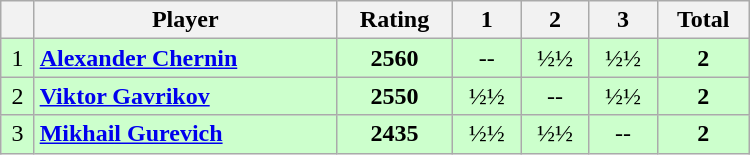<table class="wikitable" border="1" width="500px">
<tr>
<th></th>
<th>Player</th>
<th>Rating</th>
<th>1</th>
<th>2</th>
<th>3</th>
<th>Total</th>
</tr>
<tr align=center style="background:#ccffcc;">
<td>1</td>
<td align=left> <strong><a href='#'>Alexander Chernin</a></strong></td>
<td><strong>2560</strong></td>
<td>--</td>
<td>½½</td>
<td>½½</td>
<td align=center><strong>2</strong></td>
</tr>
<tr align=center style="background:#ccffcc;">
<td>2</td>
<td align=left> <strong><a href='#'>Viktor Gavrikov</a></strong></td>
<td><strong>2550</strong></td>
<td>½½</td>
<td>--</td>
<td>½½</td>
<td align=center><strong>2</strong></td>
</tr>
<tr align=center style="background:#ccffcc;">
<td>3</td>
<td align=left> <strong><a href='#'>Mikhail Gurevich</a></strong></td>
<td><strong>2435</strong></td>
<td>½½</td>
<td>½½</td>
<td>--</td>
<td align=center><strong>2</strong></td>
</tr>
</table>
